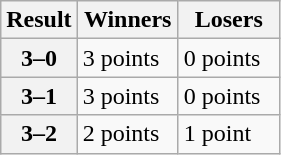<table class="wikitable">
<tr>
<th width=10px>Result</th>
<th width=60px>Winners</th>
<th width=60px>Losers</th>
</tr>
<tr>
<th>3–0</th>
<td>3 points</td>
<td>0 points</td>
</tr>
<tr>
<th>3–1</th>
<td>3 points</td>
<td>0 points</td>
</tr>
<tr>
<th>3–2</th>
<td>2 points</td>
<td>1 point</td>
</tr>
</table>
